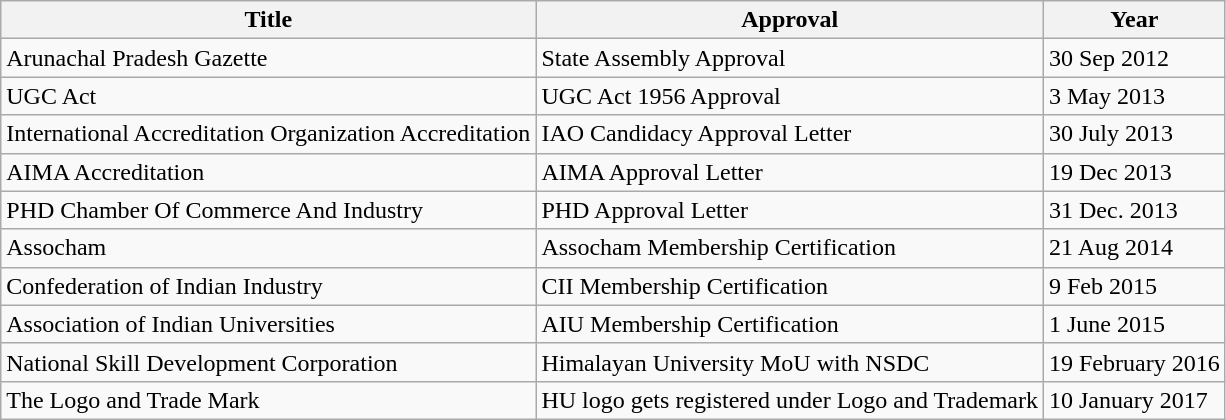<table class="wikitable sortable mw-collapsible">
<tr>
<th>Title</th>
<th>Approval</th>
<th>Year</th>
</tr>
<tr>
<td>Arunachal Pradesh Gazette</td>
<td>State Assembly Approval</td>
<td>30 Sep 2012</td>
</tr>
<tr>
<td>UGC Act</td>
<td>UGC Act 1956 Approval</td>
<td>3 May 2013</td>
</tr>
<tr>
<td>International Accreditation Organization Accreditation</td>
<td>IAO Candidacy Approval Letter</td>
<td>30 July 2013</td>
</tr>
<tr>
<td>AIMA Accreditation</td>
<td>AIMA Approval Letter</td>
<td>19 Dec 2013</td>
</tr>
<tr>
<td>PHD Chamber Of Commerce And Industry</td>
<td>PHD Approval Letter</td>
<td>31 Dec. 2013</td>
</tr>
<tr>
<td>Assocham</td>
<td>Assocham Membership Certification</td>
<td>21 Aug 2014</td>
</tr>
<tr>
<td>Confederation of Indian Industry</td>
<td>CII Membership Certification</td>
<td>9 Feb 2015</td>
</tr>
<tr>
<td>Association of Indian Universities</td>
<td>AIU Membership Certification</td>
<td>1 June 2015</td>
</tr>
<tr>
<td>National Skill Development Corporation</td>
<td>Himalayan University MoU with NSDC</td>
<td>19 February 2016</td>
</tr>
<tr>
<td>The Logo and Trade Mark</td>
<td>HU logo gets registered under Logo and Trademark</td>
<td>10 January 2017</td>
</tr>
</table>
